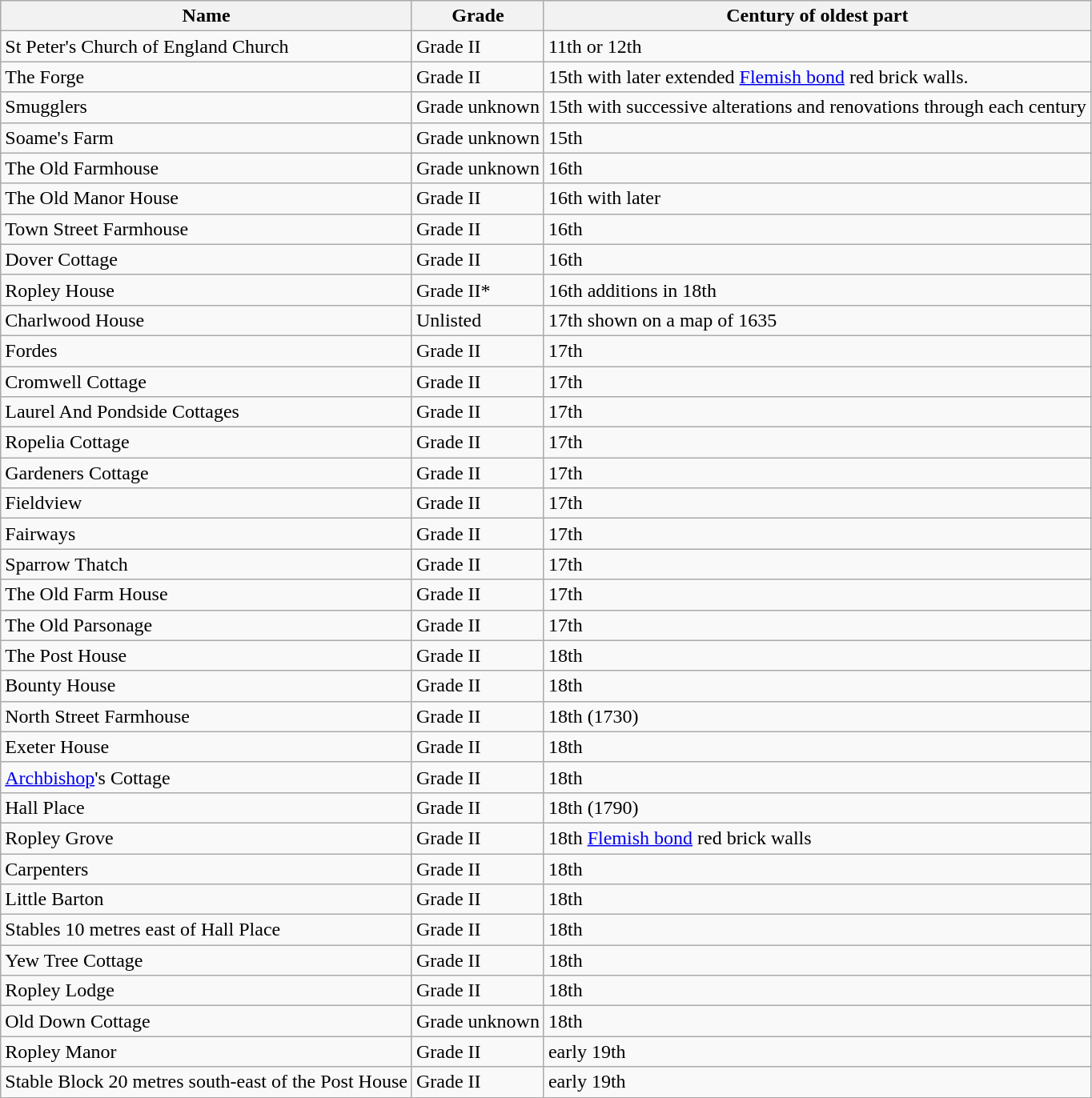<table class="wikitable">
<tr>
<th>Name</th>
<th>Grade</th>
<th>Century of oldest part</th>
</tr>
<tr>
<td>St Peter's Church of England Church</td>
<td>Grade II</td>
<td>11th or 12th</td>
</tr>
<tr>
<td>The Forge</td>
<td>Grade II</td>
<td>15th with later extended <a href='#'>Flemish bond</a> red brick walls.</td>
</tr>
<tr>
<td>Smugglers</td>
<td>Grade unknown</td>
<td>15th with successive alterations and renovations through each century</td>
</tr>
<tr>
<td>Soame's Farm</td>
<td>Grade unknown</td>
<td>15th</td>
</tr>
<tr>
<td>The Old Farmhouse</td>
<td>Grade unknown</td>
<td>16th</td>
</tr>
<tr>
<td>The Old Manor House</td>
<td>Grade II</td>
<td>16th with later</td>
</tr>
<tr>
<td>Town Street Farmhouse</td>
<td>Grade II</td>
<td>16th</td>
</tr>
<tr>
<td>Dover Cottage</td>
<td>Grade II</td>
<td>16th</td>
</tr>
<tr>
<td>Ropley House</td>
<td>Grade II*</td>
<td>16th additions in 18th</td>
</tr>
<tr>
<td>Charlwood House</td>
<td>Unlisted </td>
<td>17th shown on a map of 1635</td>
</tr>
<tr>
<td>Fordes</td>
<td>Grade II</td>
<td>17th</td>
</tr>
<tr>
<td>Cromwell Cottage</td>
<td>Grade II</td>
<td>17th</td>
</tr>
<tr>
<td>Laurel And Pondside Cottages</td>
<td>Grade II</td>
<td>17th</td>
</tr>
<tr>
<td>Ropelia Cottage</td>
<td>Grade II</td>
<td>17th</td>
</tr>
<tr>
<td>Gardeners Cottage</td>
<td>Grade II</td>
<td>17th</td>
</tr>
<tr>
<td>Fieldview</td>
<td>Grade II</td>
<td>17th</td>
</tr>
<tr>
<td>Fairways</td>
<td>Grade II</td>
<td>17th</td>
</tr>
<tr>
<td>Sparrow Thatch</td>
<td>Grade II</td>
<td>17th</td>
</tr>
<tr>
<td>The Old Farm House</td>
<td>Grade II</td>
<td>17th</td>
</tr>
<tr>
<td>The Old Parsonage</td>
<td>Grade II</td>
<td>17th</td>
</tr>
<tr>
<td>The Post House</td>
<td>Grade II</td>
<td>18th</td>
</tr>
<tr>
<td>Bounty House</td>
<td>Grade II</td>
<td>18th</td>
</tr>
<tr>
<td>North Street Farmhouse</td>
<td>Grade II</td>
<td>18th (1730)</td>
</tr>
<tr>
<td>Exeter House</td>
<td>Grade II</td>
<td>18th</td>
</tr>
<tr>
<td><a href='#'>Archbishop</a>'s Cottage</td>
<td>Grade II</td>
<td>18th</td>
</tr>
<tr>
<td>Hall Place</td>
<td>Grade II</td>
<td>18th (1790)</td>
</tr>
<tr>
<td>Ropley Grove</td>
<td>Grade II</td>
<td>18th <a href='#'>Flemish bond</a> red brick walls</td>
</tr>
<tr>
<td>Carpenters</td>
<td>Grade II</td>
<td>18th</td>
</tr>
<tr>
<td>Little Barton</td>
<td>Grade II</td>
<td>18th</td>
</tr>
<tr>
<td>Stables 10 metres east of Hall Place</td>
<td>Grade II</td>
<td>18th</td>
</tr>
<tr>
<td>Yew Tree Cottage</td>
<td>Grade II</td>
<td>18th</td>
</tr>
<tr>
<td>Ropley Lodge</td>
<td>Grade II</td>
<td>18th</td>
</tr>
<tr>
<td>Old Down Cottage</td>
<td>Grade unknown</td>
<td>18th</td>
</tr>
<tr>
<td>Ropley Manor</td>
<td>Grade II</td>
<td>early 19th</td>
</tr>
<tr>
<td>Stable Block 20 metres south-east of the Post House</td>
<td>Grade II</td>
<td>early 19th</td>
</tr>
<tr>
</tr>
</table>
